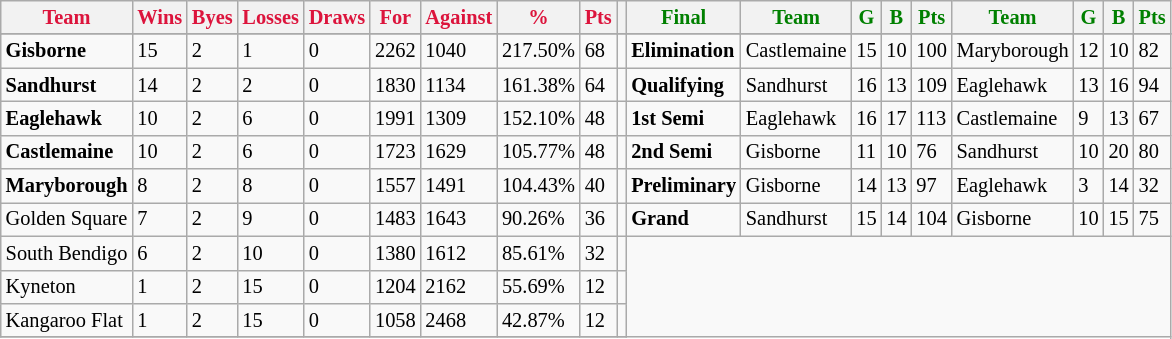<table style="font-size: 85%; text-align: left;" class="wikitable">
<tr>
<th style="color:crimson">Team</th>
<th style="color:crimson">Wins</th>
<th style="color:crimson">Byes</th>
<th style="color:crimson">Losses</th>
<th style="color:crimson">Draws</th>
<th style="color:crimson">For</th>
<th style="color:crimson">Against</th>
<th style="color:crimson">%</th>
<th style="color:crimson">Pts</th>
<th></th>
<th style="color:green">Final</th>
<th style="color:green">Team</th>
<th style="color:green">G</th>
<th style="color:green">B</th>
<th style="color:green">Pts</th>
<th style="color:green">Team</th>
<th style="color:green">G</th>
<th style="color:green">B</th>
<th style="color:green">Pts</th>
</tr>
<tr>
</tr>
<tr>
</tr>
<tr>
<td><strong>	Gisborne	</strong></td>
<td>15</td>
<td>2</td>
<td>1</td>
<td>0</td>
<td>2262</td>
<td>1040</td>
<td>217.50%</td>
<td>68</td>
<td></td>
<td><strong>Elimination</strong></td>
<td>Castlemaine</td>
<td>15</td>
<td>10</td>
<td>100</td>
<td>Maryborough</td>
<td>12</td>
<td>10</td>
<td>82</td>
</tr>
<tr>
<td><strong>	Sandhurst	</strong></td>
<td>14</td>
<td>2</td>
<td>2</td>
<td>0</td>
<td>1830</td>
<td>1134</td>
<td>161.38%</td>
<td>64</td>
<td></td>
<td><strong>Qualifying</strong></td>
<td>Sandhurst</td>
<td>16</td>
<td>13</td>
<td>109</td>
<td>Eaglehawk</td>
<td>13</td>
<td>16</td>
<td>94</td>
</tr>
<tr>
<td><strong>	Eaglehawk	</strong></td>
<td>10</td>
<td>2</td>
<td>6</td>
<td>0</td>
<td>1991</td>
<td>1309</td>
<td>152.10%</td>
<td>48</td>
<td></td>
<td><strong>1st Semi</strong></td>
<td>Eaglehawk</td>
<td>16</td>
<td>17</td>
<td>113</td>
<td>Castlemaine</td>
<td>9</td>
<td>13</td>
<td>67</td>
</tr>
<tr>
<td><strong>	Castlemaine	</strong></td>
<td>10</td>
<td>2</td>
<td>6</td>
<td>0</td>
<td>1723</td>
<td>1629</td>
<td>105.77%</td>
<td>48</td>
<td></td>
<td><strong>2nd Semi</strong></td>
<td>Gisborne</td>
<td>11</td>
<td>10</td>
<td>76</td>
<td>Sandhurst</td>
<td>10</td>
<td>20</td>
<td>80</td>
</tr>
<tr>
<td><strong>	Maryborough	</strong></td>
<td>8</td>
<td>2</td>
<td>8</td>
<td>0</td>
<td>1557</td>
<td>1491</td>
<td>104.43%</td>
<td>40</td>
<td></td>
<td><strong>Preliminary</strong></td>
<td>Gisborne</td>
<td>14</td>
<td>13</td>
<td>97</td>
<td>Eaglehawk</td>
<td>3</td>
<td>14</td>
<td>32</td>
</tr>
<tr>
<td>Golden Square</td>
<td>7</td>
<td>2</td>
<td>9</td>
<td>0</td>
<td>1483</td>
<td>1643</td>
<td>90.26%</td>
<td>36</td>
<td></td>
<td><strong>Grand</strong></td>
<td>Sandhurst</td>
<td>15</td>
<td>14</td>
<td>104</td>
<td>Gisborne</td>
<td>10</td>
<td>15</td>
<td>75</td>
</tr>
<tr>
<td>South Bendigo</td>
<td>6</td>
<td>2</td>
<td>10</td>
<td>0</td>
<td>1380</td>
<td>1612</td>
<td>85.61%</td>
<td>32</td>
<td></td>
</tr>
<tr>
<td>Kyneton</td>
<td>1</td>
<td>2</td>
<td>15</td>
<td>0</td>
<td>1204</td>
<td>2162</td>
<td>55.69%</td>
<td>12</td>
<td></td>
</tr>
<tr>
<td>Kangaroo Flat</td>
<td>1</td>
<td>2</td>
<td>15</td>
<td>0</td>
<td>1058</td>
<td>2468</td>
<td>42.87%</td>
<td>12</td>
<td></td>
</tr>
<tr>
</tr>
</table>
